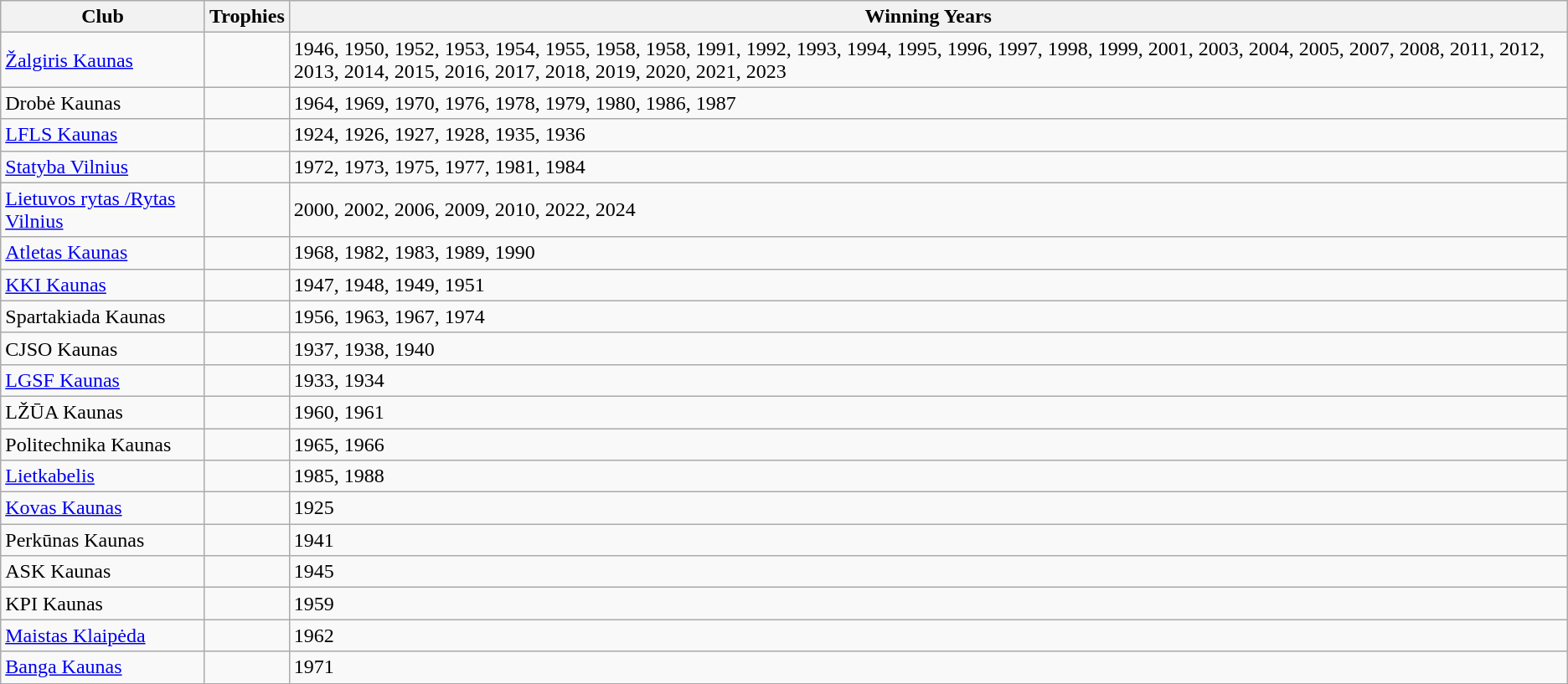<table class="wikitable">
<tr>
<th>Club</th>
<th>Trophies</th>
<th>Winning Years</th>
</tr>
<tr>
<td><a href='#'>Žalgiris Kaunas</a></td>
<td></td>
<td>1946, 1950, 1952, 1953, 1954, 1955, 1958, 1958, 1991, 1992, 1993, 1994, 1995, 1996, 1997, 1998, 1999, 2001, 2003, 2004, 2005, 2007, 2008, 2011, 2012, 2013, 2014, 2015, 2016, 2017, 2018, 2019, 2020, 2021, 2023</td>
</tr>
<tr>
<td>Drobė Kaunas</td>
<td></td>
<td>1964, 1969, 1970, 1976, 1978, 1979, 1980, 1986, 1987</td>
</tr>
<tr>
<td><a href='#'>LFLS Kaunas</a></td>
<td></td>
<td>1924, 1926, 1927, 1928, 1935, 1936</td>
</tr>
<tr>
<td><a href='#'>Statyba Vilnius</a></td>
<td></td>
<td>1972, 1973, 1975, 1977, 1981, 1984</td>
</tr>
<tr>
<td><a href='#'>Lietuvos rytas /Rytas Vilnius</a></td>
<td></td>
<td>2000, 2002, 2006, 2009, 2010, 2022, 2024</td>
</tr>
<tr>
<td><a href='#'>Atletas Kaunas</a></td>
<td></td>
<td>1968, 1982, 1983, 1989, 1990</td>
</tr>
<tr>
<td><a href='#'>KKI Kaunas</a></td>
<td></td>
<td>1947, 1948, 1949, 1951</td>
</tr>
<tr>
<td>Spartakiada Kaunas</td>
<td></td>
<td>1956, 1963, 1967, 1974</td>
</tr>
<tr>
<td>CJSO Kaunas</td>
<td></td>
<td>1937, 1938, 1940</td>
</tr>
<tr>
<td><a href='#'>LGSF Kaunas</a></td>
<td></td>
<td>1933, 1934</td>
</tr>
<tr>
<td>LŽŪA Kaunas</td>
<td></td>
<td>1960, 1961</td>
</tr>
<tr>
<td>Politechnika Kaunas</td>
<td></td>
<td>1965, 1966</td>
</tr>
<tr>
<td><a href='#'>Lietkabelis</a></td>
<td></td>
<td>1985, 1988</td>
</tr>
<tr>
<td><a href='#'>Kovas Kaunas</a></td>
<td></td>
<td>1925</td>
</tr>
<tr>
<td>Perkūnas Kaunas</td>
<td></td>
<td>1941</td>
</tr>
<tr>
<td>ASK Kaunas</td>
<td></td>
<td>1945</td>
</tr>
<tr>
<td>KPI Kaunas</td>
<td></td>
<td>1959</td>
</tr>
<tr>
<td><a href='#'>Maistas Klaipėda</a></td>
<td></td>
<td>1962</td>
</tr>
<tr>
<td><a href='#'>Banga Kaunas</a></td>
<td></td>
<td>1971</td>
</tr>
</table>
